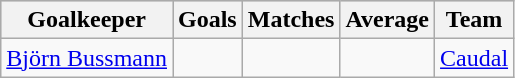<table class="wikitable sortable" class="wikitable">
<tr style="background:#ccc; text-align:center;">
<th>Goalkeeper</th>
<th>Goals</th>
<th>Matches</th>
<th>Average</th>
<th>Team</th>
</tr>
<tr>
<td> <a href='#'>Björn Bussmann</a></td>
<td></td>
<td></td>
<td></td>
<td><a href='#'>Caudal</a></td>
</tr>
</table>
